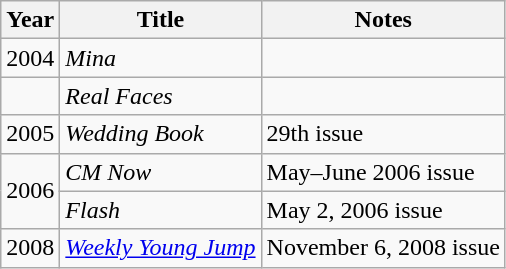<table class="wikitable">
<tr>
<th>Year</th>
<th>Title</th>
<th>Notes</th>
</tr>
<tr>
<td>2004</td>
<td><em>Mina</em></td>
<td></td>
</tr>
<tr>
<td></td>
<td><em>Real Faces</em></td>
<td></td>
</tr>
<tr>
<td>2005</td>
<td><em>Wedding Book</em></td>
<td>29th issue</td>
</tr>
<tr>
<td rowspan="2">2006</td>
<td><em>CM Now</em></td>
<td>May–June 2006 issue</td>
</tr>
<tr>
<td><em>Flash</em></td>
<td>May 2, 2006 issue</td>
</tr>
<tr>
<td>2008</td>
<td><em><a href='#'>Weekly Young Jump</a></em></td>
<td>November 6, 2008 issue</td>
</tr>
</table>
